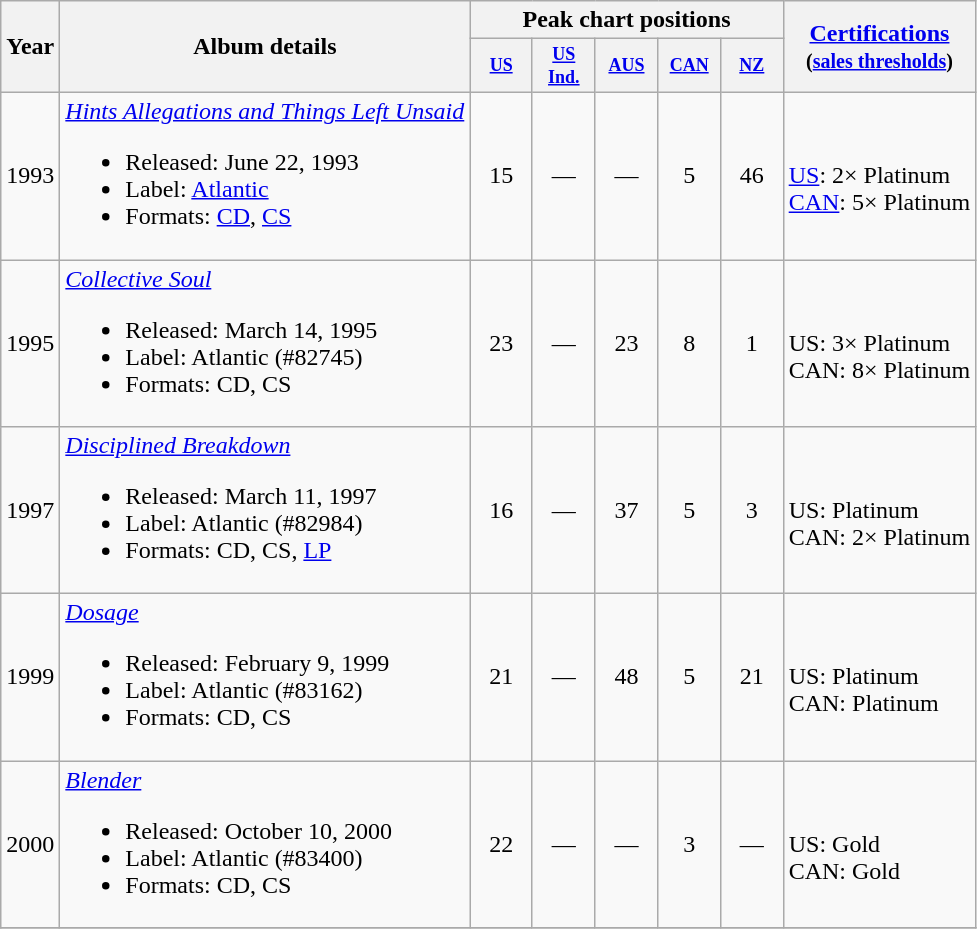<table class="wikitable">
<tr>
<th rowspan="2">Year</th>
<th rowspan="2">Album details</th>
<th colspan="5">Peak chart positions</th>
<th rowspan="2"><a href='#'>Certifications</a><br><small>(<a href='#'>sales thresholds</a>)</small></th>
</tr>
<tr>
<th style="width:3em;font-size:75%"><a href='#'>US</a><br></th>
<th style="width:3em;font-size:75%"><a href='#'>US<br>Ind.</a><br></th>
<th style="width:3em;font-size:75%"><a href='#'>AUS</a><br></th>
<th style="width:3em;font-size:75%"><a href='#'>CAN</a><br></th>
<th style="width:3em;font-size:75%"><a href='#'>NZ</a><br></th>
</tr>
<tr>
<td>1993</td>
<td align="left"><em><a href='#'>Hints Allegations and Things Left Unsaid</a></em><br><ul><li>Released: June 22, 1993</li><li>Label: <a href='#'>Atlantic</a></li><li>Formats: <a href='#'>CD</a>, <a href='#'>CS</a></li></ul></td>
<td align="center">15</td>
<td align="center">—</td>
<td align="center">—</td>
<td align="center">5</td>
<td align="center">46</td>
<td><br><a href='#'>US</a>: 2× Platinum
<br><a href='#'>CAN</a>: 5× Platinum</td>
</tr>
<tr>
<td>1995</td>
<td align="left"><em><a href='#'>Collective Soul</a></em><br><ul><li>Released: March 14, 1995</li><li>Label: Atlantic (#82745)</li><li>Formats: CD, CS</li></ul></td>
<td align="center">23</td>
<td align="center">—</td>
<td align="center">23</td>
<td align="center">8</td>
<td align="center">1</td>
<td><br>US: 3× Platinum
<br>CAN: 8× Platinum</td>
</tr>
<tr>
<td>1997</td>
<td align="left"><em><a href='#'>Disciplined Breakdown</a></em><br><ul><li>Released: March 11, 1997</li><li>Label: Atlantic (#82984)</li><li>Formats: CD, CS, <a href='#'>LP</a></li></ul></td>
<td align="center">16</td>
<td align="center">—</td>
<td align="center">37</td>
<td align="center">5</td>
<td align="center">3</td>
<td><br>US: Platinum
<br>CAN: 2× Platinum</td>
</tr>
<tr>
<td>1999</td>
<td align="left"><em><a href='#'>Dosage</a></em><br><ul><li>Released: February 9, 1999</li><li>Label: Atlantic (#83162)</li><li>Formats: CD, CS</li></ul></td>
<td align="center">21</td>
<td align="center">—</td>
<td align="center">48</td>
<td align="center">5</td>
<td align="center">21</td>
<td><br>US: Platinum
<br>CAN: Platinum</td>
</tr>
<tr>
<td>2000</td>
<td align="left"><em><a href='#'>Blender</a></em><br><ul><li>Released: October 10, 2000</li><li>Label: Atlantic (#83400)</li><li>Formats: CD, CS</li></ul></td>
<td align="center">22</td>
<td align="center">—</td>
<td align="center">—</td>
<td align="center">3</td>
<td align="center">—</td>
<td><br>US: Gold
<br>CAN: Gold</td>
</tr>
<tr>
</tr>
</table>
